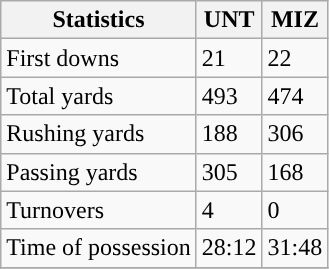<table class="wikitable">
<tr>
<th>Statistics</th>
<th>UNT</th>
<th>MIZ</th>
</tr>
<tr>
<td>First downs</td>
<td>21</td>
<td>22</td>
</tr>
<tr>
<td>Total yards</td>
<td>493</td>
<td>474</td>
</tr>
<tr>
<td>Rushing yards</td>
<td>188</td>
<td>306</td>
</tr>
<tr>
<td>Passing yards</td>
<td>305</td>
<td>168</td>
</tr>
<tr>
<td>Turnovers</td>
<td>4</td>
<td>0</td>
</tr>
<tr>
<td>Time of possession</td>
<td>28:12</td>
<td>31:48</td>
</tr>
<tr>
</tr>
</table>
